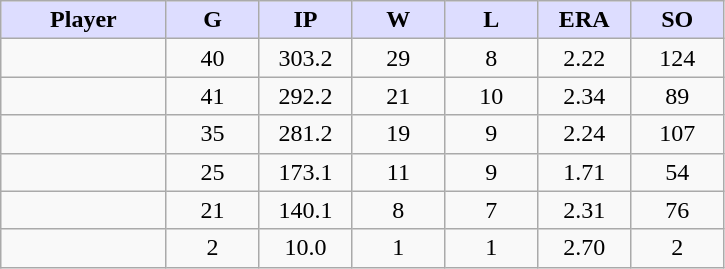<table class="wikitable sortable">
<tr>
<th style="background:#ddf; width:16%;">Player</th>
<th style="background:#ddf; width:9%;">G</th>
<th style="background:#ddf; width:9%;">IP</th>
<th style="background:#ddf; width:9%;">W</th>
<th style="background:#ddf; width:9%;">L</th>
<th style="background:#ddf; width:9%;">ERA</th>
<th style="background:#ddf; width:9%;">SO</th>
</tr>
<tr style="text-align:center;">
<td></td>
<td>40</td>
<td>303.2</td>
<td>29</td>
<td>8</td>
<td>2.22</td>
<td>124</td>
</tr>
<tr style="text-align:center;">
<td></td>
<td>41</td>
<td>292.2</td>
<td>21</td>
<td>10</td>
<td>2.34</td>
<td>89</td>
</tr>
<tr style="text-align:center;">
<td></td>
<td>35</td>
<td>281.2</td>
<td>19</td>
<td>9</td>
<td>2.24</td>
<td>107</td>
</tr>
<tr style="text-align:center;">
<td></td>
<td>25</td>
<td>173.1</td>
<td>11</td>
<td>9</td>
<td>1.71</td>
<td>54</td>
</tr>
<tr style="text-align:center;">
<td></td>
<td>21</td>
<td>140.1</td>
<td>8</td>
<td>7</td>
<td>2.31</td>
<td>76</td>
</tr>
<tr style="text-align:center;">
<td></td>
<td>2</td>
<td>10.0</td>
<td>1</td>
<td>1</td>
<td>2.70</td>
<td>2</td>
</tr>
</table>
